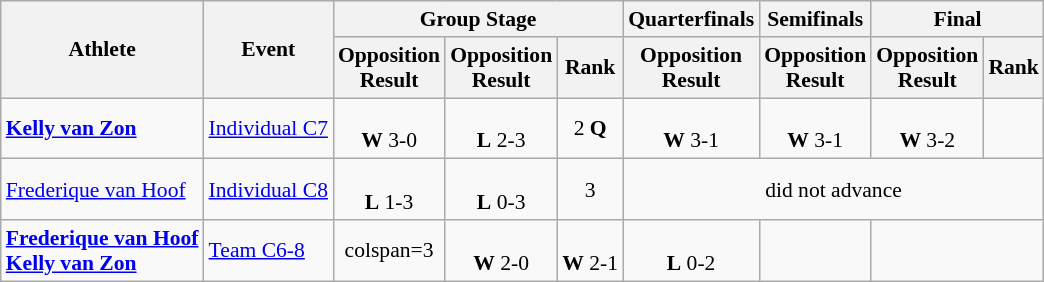<table class=wikitable style="font-size:90%">
<tr>
<th rowspan="2">Athlete</th>
<th rowspan="2">Event</th>
<th colspan="3">Group Stage</th>
<th>Quarterfinals</th>
<th>Semifinals</th>
<th colspan="2">Final</th>
</tr>
<tr>
<th>Opposition<br>Result</th>
<th>Opposition<br>Result</th>
<th>Rank</th>
<th>Opposition<br>Result</th>
<th>Opposition<br>Result</th>
<th>Opposition<br>Result</th>
<th>Rank</th>
</tr>
<tr align=center>
<td align=left><strong><a href='#'>Kelly van Zon</a></strong></td>
<td align=left><a href='#'>Individual C7</a></td>
<td><br><strong>W</strong> 3-0</td>
<td><br><strong>L</strong> 2-3</td>
<td>2 <strong>Q</strong></td>
<td><br><strong>W</strong> 3-1</td>
<td><br><strong>W</strong> 3-1</td>
<td><br><strong>W</strong> 3-2</td>
<td></td>
</tr>
<tr align=center>
<td align=left><a href='#'>Frederique van Hoof</a></td>
<td align=left><a href='#'>Individual C8</a></td>
<td><br><strong>L</strong> 1-3</td>
<td><br><strong>L</strong> 0-3</td>
<td>3</td>
<td colspan=4>did not advance</td>
</tr>
<tr align=center>
<td align=left><strong><a href='#'>Frederique van Hoof</a><br><a href='#'>Kelly van Zon</a></strong></td>
<td align=left><a href='#'>Team C6-8</a></td>
<td>colspan=3 </td>
<td><br><strong>W</strong> 2-0</td>
<td><br><strong>W</strong> 2-1</td>
<td><br><strong>L</strong> 0-2</td>
<td></td>
</tr>
</table>
